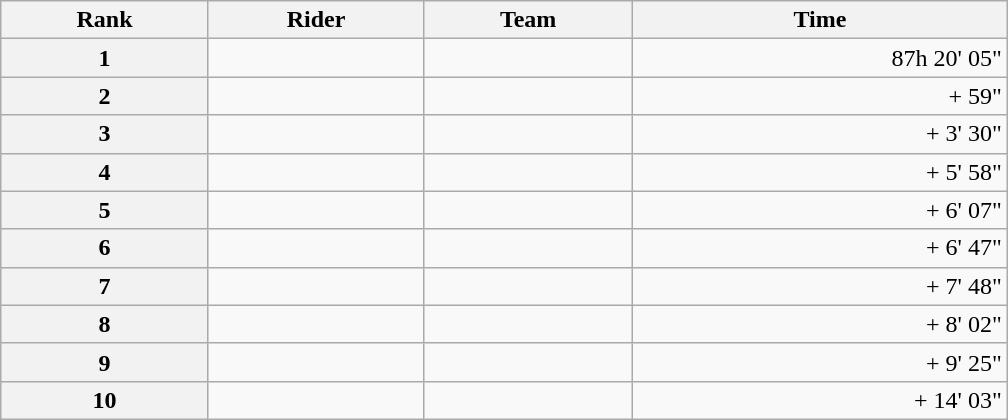<table class="wikitable" style="width:42em;margin-bottom:0;">
<tr>
<th scope="col">Rank</th>
<th scope="col">Rider</th>
<th scope="col">Team</th>
<th scope="col">Time</th>
</tr>
<tr>
<th scope="row">1</th>
<td> </td>
<td></td>
<td style="text-align:right;">87h 20' 05"</td>
</tr>
<tr>
<th scope="row">2</th>
<td></td>
<td></td>
<td style="text-align:right;">+ 59"</td>
</tr>
<tr>
<th scope="row">3</th>
<td></td>
<td></td>
<td style="text-align:right;">+ 3' 30"</td>
</tr>
<tr>
<th scope="row">4</th>
<td></td>
<td></td>
<td style="text-align:right;">+ 5' 58"</td>
</tr>
<tr>
<th scope="row">5</th>
<td> </td>
<td></td>
<td style="text-align:right;">+ 6' 07"</td>
</tr>
<tr>
<th scope="row">6</th>
<td></td>
<td></td>
<td style="text-align:right;">+ 6' 47"</td>
</tr>
<tr>
<th scope="row">7</th>
<td></td>
<td></td>
<td style="text-align:right;">+ 7' 48"</td>
</tr>
<tr>
<th scope="row">8</th>
<td></td>
<td></td>
<td style="text-align:right;">+ 8' 02"</td>
</tr>
<tr>
<th scope="row">9</th>
<td></td>
<td></td>
<td style="text-align:right;">+ 9' 25"</td>
</tr>
<tr>
<th scope="row">10</th>
<td></td>
<td></td>
<td style="text-align:right;">+ 14' 03"</td>
</tr>
</table>
